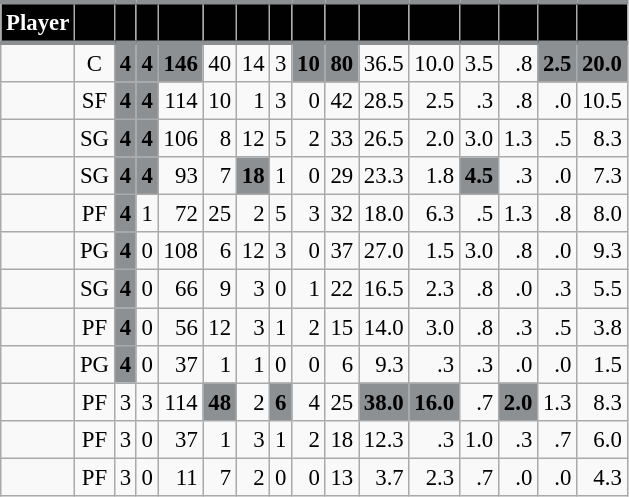<table class="wikitable sortable" style="font-size: 95%; text-align:right;">
<tr>
<th style="background:#010101; color:#FFFFFF; border-top:#8D9093 3px solid; border-bottom:#8D9093 3px solid;">Player</th>
<th style="background:#010101; color:#FFFFFF; border-top:#8D9093 3px solid; border-bottom:#8D9093 3px solid;"></th>
<th style="background:#010101; color:#FFFFFF; border-top:#8D9093 3px solid; border-bottom:#8D9093 3px solid;"></th>
<th style="background:#010101; color:#FFFFFF; border-top:#8D9093 3px solid; border-bottom:#8D9093 3px solid;"></th>
<th style="background:#010101; color:#FFFFFF; border-top:#8D9093 3px solid; border-bottom:#8D9093 3px solid;"></th>
<th style="background:#010101; color:#FFFFFF; border-top:#8D9093 3px solid; border-bottom:#8D9093 3px solid;"></th>
<th style="background:#010101; color:#FFFFFF; border-top:#8D9093 3px solid; border-bottom:#8D9093 3px solid;"></th>
<th style="background:#010101; color:#FFFFFF; border-top:#8D9093 3px solid; border-bottom:#8D9093 3px solid;"></th>
<th style="background:#010101; color:#FFFFFF; border-top:#8D9093 3px solid; border-bottom:#8D9093 3px solid;"></th>
<th style="background:#010101; color:#FFFFFF; border-top:#8D9093 3px solid; border-bottom:#8D9093 3px solid;"></th>
<th style="background:#010101; color:#FFFFFF; border-top:#8D9093 3px solid; border-bottom:#8D9093 3px solid;"></th>
<th style="background:#010101; color:#FFFFFF; border-top:#8D9093 3px solid; border-bottom:#8D9093 3px solid;"></th>
<th style="background:#010101; color:#FFFFFF; border-top:#8D9093 3px solid; border-bottom:#8D9093 3px solid;"></th>
<th style="background:#010101; color:#FFFFFF; border-top:#8D9093 3px solid; border-bottom:#8D9093 3px solid;"></th>
<th style="background:#010101; color:#FFFFFF; border-top:#8D9093 3px solid; border-bottom:#8D9093 3px solid;"></th>
<th style="background:#010101; color:#FFFFFF; border-top:#8D9093 3px solid; border-bottom:#8D9093 3px solid;"></th>
</tr>
<tr>
<td style="text-align:left;"></td>
<td style="text-align:center;">C</td>
<td style="background:#8D9093; color:#010101;"><strong>4</strong></td>
<td style="background:#8D9093; color:#010101;"><strong>4</strong></td>
<td style="background:#8D9093; color:#010101;"><strong>146</strong></td>
<td>40</td>
<td>14</td>
<td>3</td>
<td style="background:#8D9093; color:#010101;"><strong>10</strong></td>
<td style="background:#8D9093; color:#010101;"><strong>80</strong></td>
<td>36.5</td>
<td>10.0</td>
<td>3.5</td>
<td>.8</td>
<td style="background:#8D9093; color:#010101;"><strong>2.5</strong></td>
<td style="background:#8D9093; color:#010101;"><strong>20.0</strong></td>
</tr>
<tr>
<td style="text-align:left;"></td>
<td style="text-align:center;">SF</td>
<td style="background:#8D9093; color:#010101;"><strong>4</strong></td>
<td style="background:#8D9093; color:#010101;"><strong>4</strong></td>
<td>114</td>
<td>10</td>
<td>1</td>
<td>3</td>
<td>0</td>
<td>42</td>
<td>28.5</td>
<td>2.5</td>
<td>.3</td>
<td>.8</td>
<td>.0</td>
<td>10.5</td>
</tr>
<tr>
<td style="text-align:left;"></td>
<td style="text-align:center;">SG</td>
<td style="background:#8D9093; color:#010101;"><strong>4</strong></td>
<td style="background:#8D9093; color:#010101;"><strong>4</strong></td>
<td>106</td>
<td>8</td>
<td>12</td>
<td>5</td>
<td>2</td>
<td>33</td>
<td>26.5</td>
<td>2.0</td>
<td>3.0</td>
<td>1.3</td>
<td>.5</td>
<td>8.3</td>
</tr>
<tr>
<td style="text-align:left;"></td>
<td style="text-align:center;">SG</td>
<td style="background:#8D9093; color:#010101;"><strong>4</strong></td>
<td style="background:#8D9093; color:#010101;"><strong>4</strong></td>
<td>93</td>
<td>7</td>
<td style="background:#8D9093; color:#010101;"><strong>18</strong></td>
<td>1</td>
<td>0</td>
<td>29</td>
<td>23.3</td>
<td>1.8</td>
<td style="background:#8D9093; color:#010101;"><strong>4.5</strong></td>
<td>.3</td>
<td>.0</td>
<td>7.3</td>
</tr>
<tr>
<td style="text-align:left;"></td>
<td style="text-align:center;">PF</td>
<td style="background:#8D9093; color:#010101;"><strong>4</strong></td>
<td>1</td>
<td>72</td>
<td>25</td>
<td>2</td>
<td>5</td>
<td>3</td>
<td>32</td>
<td>18.0</td>
<td>6.3</td>
<td>.5</td>
<td>1.3</td>
<td>.8</td>
<td>8.0</td>
</tr>
<tr>
<td style="text-align:left;"></td>
<td style="text-align:center;">PG</td>
<td style="background:#8D9093; color:#010101;"><strong>4</strong></td>
<td>0</td>
<td>108</td>
<td>6</td>
<td>12</td>
<td>3</td>
<td>0</td>
<td>37</td>
<td>27.0</td>
<td>1.5</td>
<td>3.0</td>
<td>.8</td>
<td>.0</td>
<td>9.3</td>
</tr>
<tr>
<td style="text-align:left;"></td>
<td style="text-align:center;">SG</td>
<td style="background:#8D9093; color:#010101;"><strong>4</strong></td>
<td>0</td>
<td>66</td>
<td>9</td>
<td>3</td>
<td>0</td>
<td>1</td>
<td>22</td>
<td>16.5</td>
<td>2.3</td>
<td>.8</td>
<td>.0</td>
<td>.3</td>
<td>5.5</td>
</tr>
<tr>
<td style="text-align:left;"></td>
<td style="text-align:center;">PF</td>
<td style="background:#8D9093; color:#010101;"><strong>4</strong></td>
<td>0</td>
<td>56</td>
<td>12</td>
<td>3</td>
<td>1</td>
<td>2</td>
<td>15</td>
<td>14.0</td>
<td>3.0</td>
<td>.8</td>
<td>.3</td>
<td>.5</td>
<td>3.8</td>
</tr>
<tr>
<td style="text-align:left;"></td>
<td style="text-align:center;">PG</td>
<td style="background:#8D9093; color:#010101;"><strong>4</strong></td>
<td>0</td>
<td>37</td>
<td>1</td>
<td>1</td>
<td>0</td>
<td>0</td>
<td>6</td>
<td>9.3</td>
<td>.3</td>
<td>.3</td>
<td>.0</td>
<td>.0</td>
<td>1.5</td>
</tr>
<tr>
<td style="text-align:left;"></td>
<td style="text-align:center;">PF</td>
<td>3</td>
<td>3</td>
<td>114</td>
<td style="background:#8D9093; color:#010101;"><strong>48</strong></td>
<td>2</td>
<td style="background:#8D9093; color:#010101;"><strong>6</strong></td>
<td>4</td>
<td>25</td>
<td style="background:#8D9093; color:#010101;"><strong>38.0</strong></td>
<td style="background:#8D9093; color:#010101;"><strong>16.0</strong></td>
<td>.7</td>
<td style="background:#8D9093; color:#010101;"><strong>2.0</strong></td>
<td>1.3</td>
<td>8.3</td>
</tr>
<tr>
<td style="text-align:left;"></td>
<td style="text-align:center;">PF</td>
<td>3</td>
<td>0</td>
<td>37</td>
<td>1</td>
<td>3</td>
<td>1</td>
<td>2</td>
<td>18</td>
<td>12.3</td>
<td>.3</td>
<td>1.0</td>
<td>.3</td>
<td>.7</td>
<td>6.0</td>
</tr>
<tr>
<td style="text-align:left;"></td>
<td style="text-align:center;">PF</td>
<td>3</td>
<td>0</td>
<td>11</td>
<td>7</td>
<td>2</td>
<td>0</td>
<td>0</td>
<td>13</td>
<td>3.7</td>
<td>2.3</td>
<td>.7</td>
<td>.0</td>
<td>.0</td>
<td>4.3</td>
</tr>
</table>
